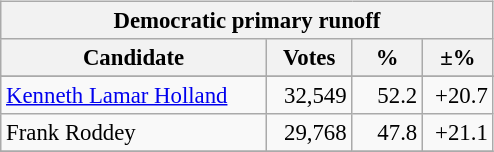<table class="wikitable" align="left" style="margin: 1em 1em 1em 0; font-size: 95%;">
<tr>
<th colspan="4">Democratic primary runoff</th>
</tr>
<tr>
<th colspan="1" style="width: 170px">Candidate</th>
<th style="width: 50px">Votes</th>
<th style="width: 40px">%</th>
<th style="width: 40px">±%</th>
</tr>
<tr>
</tr>
<tr>
<td><a href='#'>Kenneth Lamar Holland</a></td>
<td align="right">32,549</td>
<td align="right">52.2</td>
<td align="right">+20.7</td>
</tr>
<tr>
<td>Frank Roddey</td>
<td align="right">29,768</td>
<td align="right">47.8</td>
<td align="right">+21.1</td>
</tr>
<tr>
</tr>
</table>
